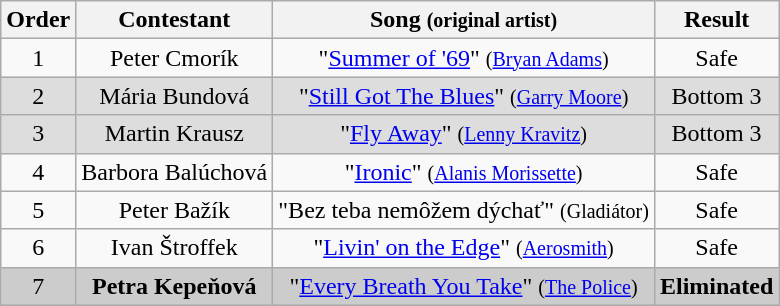<table class="wikitable plainrowheaders" style="text-align:center;">
<tr>
<th scope="col">Order</th>
<th scope="col">Contestant</th>
<th scope="col">Song <small>(original artist)</small></th>
<th scope="col">Result</th>
</tr>
<tr>
<td>1</td>
<td>Peter Cmorík</td>
<td>"<a href='#'>Summer of '69</a>" <small>(<a href='#'>Bryan Adams</a>)</small></td>
<td>Safe</td>
</tr>
<tr style="background:#ddd;">
<td>2</td>
<td>Mária Bundová</td>
<td>"<a href='#'>Still Got The Blues</a>" <small>(<a href='#'>Garry Moore</a>)</small></td>
<td>Bottom 3</td>
</tr>
<tr style="background:#ddd;">
<td>3</td>
<td>Martin Krausz</td>
<td>"<a href='#'>Fly Away</a>" <small>(<a href='#'>Lenny Kravitz</a>)</small></td>
<td>Bottom 3</td>
</tr>
<tr>
<td>4</td>
<td>Barbora Balúchová</td>
<td>"<a href='#'>Ironic</a>" <small>(<a href='#'>Alanis Morissette</a>)</small></td>
<td>Safe</td>
</tr>
<tr>
<td>5</td>
<td>Peter Bažík</td>
<td>"Bez teba nemôžem dýchať" <small>(Gladiátor)</small></td>
<td>Safe</td>
</tr>
<tr>
<td>6</td>
<td>Ivan Štroffek</td>
<td>"<a href='#'>Livin' on the Edge</a>" <small>(<a href='#'>Aerosmith</a>)</small></td>
<td>Safe</td>
</tr>
<tr style="background:#ccc;">
<td>7</td>
<td><strong>Petra Kepeňová</strong></td>
<td>"<a href='#'>Every Breath You Take</a>" <small>(<a href='#'>The Police</a>)</small></td>
<td><strong>Eliminated</strong></td>
</tr>
</table>
